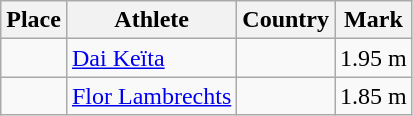<table class="wikitable">
<tr>
<th>Place</th>
<th>Athlete</th>
<th>Country</th>
<th>Mark</th>
</tr>
<tr>
<td align=center></td>
<td><a href='#'>Dai Keïta</a></td>
<td></td>
<td>1.95 m</td>
</tr>
<tr>
<td align=center></td>
<td><a href='#'>Flor Lambrechts</a></td>
<td></td>
<td>1.85 m</td>
</tr>
</table>
